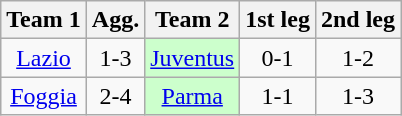<table class="wikitable" style="text-align: center">
<tr>
<th>Team 1</th>
<th>Agg.</th>
<th>Team 2</th>
<th>1st leg</th>
<th>2nd leg</th>
</tr>
<tr>
<td><a href='#'>Lazio</a></td>
<td>1-3</td>
<td bgcolor="ccffcc"><a href='#'>Juventus</a></td>
<td>0-1</td>
<td>1-2</td>
</tr>
<tr>
<td><a href='#'>Foggia</a></td>
<td>2-4</td>
<td bgcolor="ccffcc"><a href='#'>Parma</a></td>
<td>1-1</td>
<td>1-3</td>
</tr>
</table>
